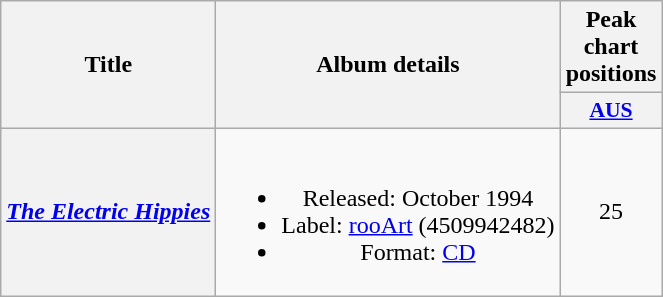<table class="wikitable plainrowheaders" style="text-align:center;">
<tr>
<th scope="col" rowspan="2">Title</th>
<th scope="col" rowspan="2">Album details</th>
<th scope="col" colspan="1">Peak chart positions</th>
</tr>
<tr>
<th scope="col" style="width:3em;font-size:90%;"><a href='#'>AUS</a><br></th>
</tr>
<tr>
<th scope="row"><em><a href='#'>The Electric Hippies</a></em></th>
<td><br><ul><li>Released: October 1994</li><li>Label: <a href='#'>rooArt</a> (4509942482)</li><li>Format: <a href='#'>CD</a></li></ul></td>
<td>25</td>
</tr>
</table>
